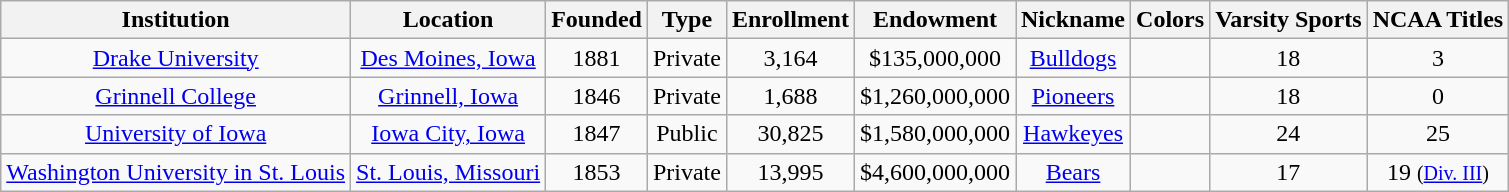<table class="wikitable sortable" style="text-align:center;">
<tr>
<th>Institution</th>
<th>Location</th>
<th>Founded</th>
<th>Type</th>
<th>Enrollment</th>
<th>Endowment</th>
<th>Nickname</th>
<th>Colors</th>
<th>Varsity Sports</th>
<th>NCAA Titles</th>
</tr>
<tr>
<td><a href='#'>Drake University</a></td>
<td><a href='#'>Des Moines, Iowa</a></td>
<td>1881</td>
<td>Private</td>
<td>3,164</td>
<td>$135,000,000</td>
<td><a href='#'>Bulldogs</a></td>
<td></td>
<td>18</td>
<td>3</td>
</tr>
<tr>
<td><a href='#'>Grinnell College</a></td>
<td><a href='#'>Grinnell, Iowa</a></td>
<td>1846</td>
<td>Private</td>
<td>1,688</td>
<td>$1,260,000,000</td>
<td><a href='#'>Pioneers</a></td>
<td></td>
<td>18</td>
<td>0</td>
</tr>
<tr>
<td><a href='#'>University of Iowa</a></td>
<td><a href='#'>Iowa City, Iowa</a></td>
<td>1847</td>
<td>Public</td>
<td>30,825</td>
<td>$1,580,000,000</td>
<td><a href='#'>Hawkeyes</a></td>
<td></td>
<td>24</td>
<td>25</td>
</tr>
<tr>
<td><a href='#'>Washington University in St. Louis</a></td>
<td><a href='#'>St. Louis, Missouri</a></td>
<td>1853</td>
<td>Private</td>
<td>13,995</td>
<td>$4,600,000,000</td>
<td><a href='#'>Bears</a></td>
<td></td>
<td>17</td>
<td>19 <small>(<a href='#'>Div. III</a>)</small></td>
</tr>
</table>
